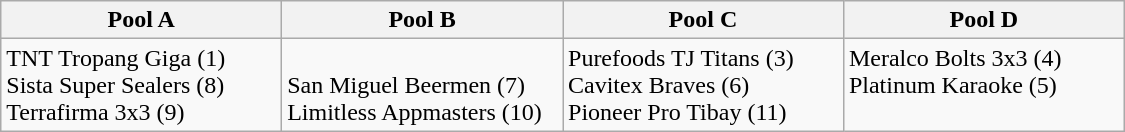<table class=wikitable width=750>
<tr>
<th width=25%>Pool A</th>
<th width=25%>Pool B</th>
<th width=25%>Pool C</th>
<th width=25%>Pool D</th>
</tr>
<tr valign=top>
<td>TNT Tropang Giga (1) <br> Sista Super Sealers (8) <br> Terrafirma 3x3 (9) <br> </td>
<td> <br> San Miguel Beermen (7) <br> Limitless Appmasters (10)</td>
<td>Purefoods TJ Titans (3) <br> Cavitex Braves (6) <br> Pioneer Pro Tibay (11) <br> </td>
<td>Meralco Bolts 3x3 (4) <br> Platinum Karaoke (5) <br> </td>
</tr>
</table>
